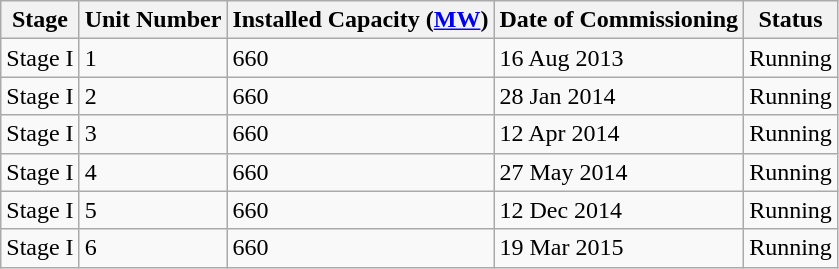<table class="sortable wikitable">
<tr>
<th>Stage</th>
<th>Unit Number</th>
<th>Installed Capacity (<a href='#'>MW</a>)</th>
<th>Date of Commissioning</th>
<th>Status</th>
</tr>
<tr>
<td>Stage I</td>
<td>1</td>
<td>660</td>
<td>16 Aug 2013</td>
<td>Running</td>
</tr>
<tr>
<td>Stage I</td>
<td>2</td>
<td>660</td>
<td>28 Jan 2014</td>
<td>Running</td>
</tr>
<tr>
<td>Stage I</td>
<td>3</td>
<td>660</td>
<td>12 Apr 2014</td>
<td>Running</td>
</tr>
<tr>
<td>Stage I</td>
<td>4</td>
<td>660</td>
<td>27 May 2014</td>
<td>Running</td>
</tr>
<tr>
<td>Stage I</td>
<td>5</td>
<td>660</td>
<td>12 Dec 2014</td>
<td>Running</td>
</tr>
<tr>
<td>Stage I</td>
<td>6</td>
<td>660</td>
<td>19 Mar 2015</td>
<td>Running</td>
</tr>
</table>
